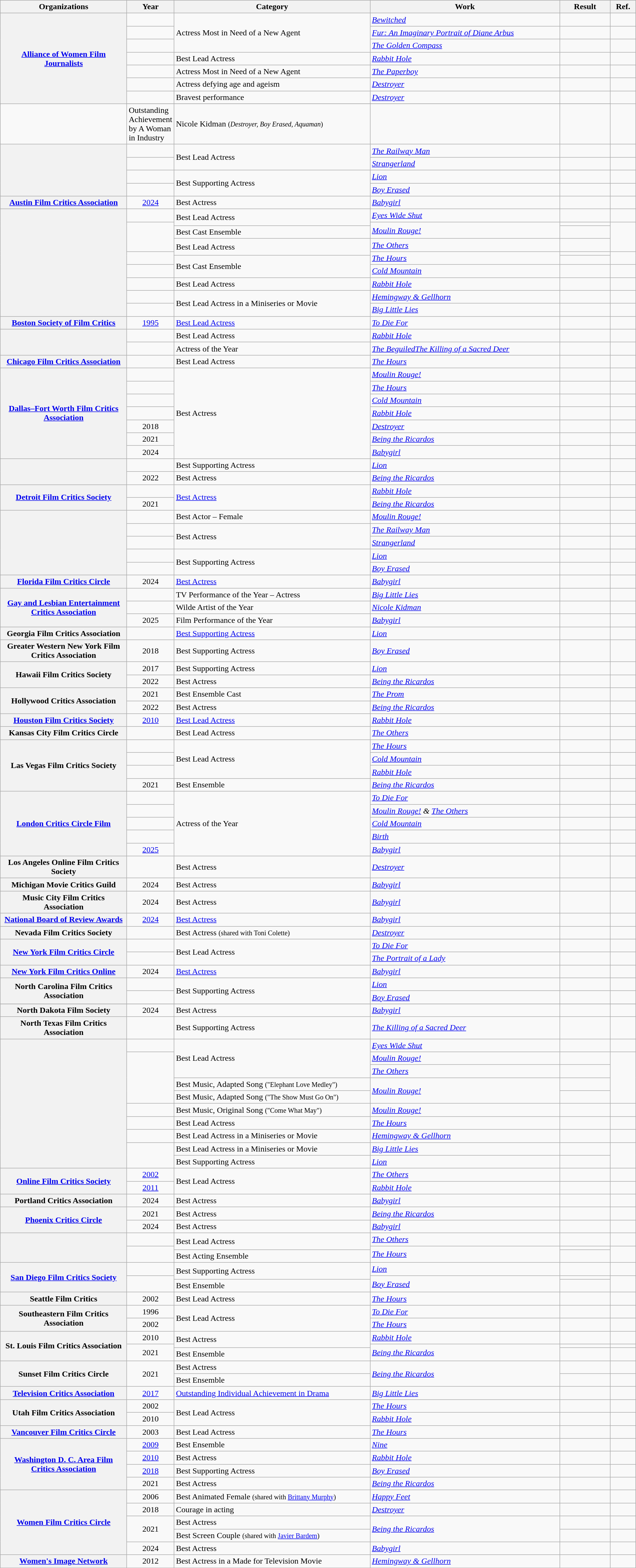<table class="wikitable sortable plainrowheaders">
<tr>
<th scope="col" style="width:20%;">Organizations</th>
<th scope="col" style="width:6%;">Year</th>
<th scope="col" style="width:31%;">Category</th>
<th scope="col" style="width:30%;">Work</th>
<th scope="col" style="width:8%;">Result</th>
<th scope="col" style="width:4%;" class="unsortable">Ref.</th>
</tr>
<tr>
<th rowspan="8" scope="row"><a href='#'>Alliance of Women Film Journalists</a></th>
<td style="text-align:center;"></td>
<td rowspan="3">Actress Most in Need of a New Agent</td>
<td><em><a href='#'>Bewitched</a></em></td>
<td></td>
<td style="text-align:center;"></td>
</tr>
<tr>
<td style="text-align:center;"></td>
<td><em><a href='#'>Fur: An Imaginary Portrait of Diane Arbus</a></em></td>
<td></td>
<td style="text-align:center;"></td>
</tr>
<tr>
<td style="text-align:center;"></td>
<td><em><a href='#'>The Golden Compass</a></em></td>
<td></td>
<td style="text-align:center;"></td>
</tr>
<tr>
<td style="text-align:center;"></td>
<td>Best Lead Actress</td>
<td><em><a href='#'>Rabbit Hole</a></em></td>
<td></td>
<td style="text-align:center;"></td>
</tr>
<tr>
<td style="text-align:center;"></td>
<td>Actress Most in Need of a New Agent</td>
<td><em><a href='#'>The Paperboy</a></em></td>
<td></td>
<td style="text-align:center;"></td>
</tr>
<tr>
<td style="text-align:center;"></td>
<td>Actress defying age and ageism</td>
<td><em><a href='#'>Destroyer</a></em></td>
<td></td>
<td style="text-align:center;"></td>
</tr>
<tr>
<td style="text-align:center;"></td>
<td>Bravest performance</td>
<td><em><a href='#'>Destroyer</a></em></td>
<td></td>
<td style="text-align:center;"></td>
</tr>
<tr>
</tr>
<tr>
<td style="text-align:center;"></td>
<td>Outstanding Achievement by A Woman in Industry</td>
<td>Nicole Kidman <small> (<em>Destroyer, Boy Erased, Aquaman</em>)</small></td>
<td></td>
<td style="text-align:center;"></td>
</tr>
<tr>
<th rowspan="4" scope="row"></th>
<td style="text-align:center;"></td>
<td rowspan="2">Best Lead Actress</td>
<td><em><a href='#'>The Railway Man</a></em></td>
<td></td>
<td style="text-align:center;"></td>
</tr>
<tr>
<td style="text-align:center;"></td>
<td><em><a href='#'>Strangerland</a></em></td>
<td></td>
<td style="text-align:center;"></td>
</tr>
<tr>
<td style="text-align:center;"></td>
<td rowspan="2">Best Supporting Actress</td>
<td><em><a href='#'>Lion</a></em></td>
<td></td>
<td style="text-align:center;"></td>
</tr>
<tr>
<td style="text-align:center;"></td>
<td><em><a href='#'>Boy Erased</a></em></td>
<td></td>
<td style="text-align:center;"></td>
</tr>
<tr>
<th rowspan="1" scope="row"><a href='#'>Austin Film Critics Association</a></th>
<td style="text-align:center;"><a href='#'>2024</a></td>
<td>Best Actress</td>
<td><em><a href='#'>Babygirl</a></em></td>
<td></td>
<td style="text-align:center;"></td>
</tr>
<tr>
<th rowspan="10" scope="row"></th>
<td style="text-align:center;"></td>
<td rowspan="2">Best Lead Actress</td>
<td><em><a href='#'>Eyes Wide Shut</a></em></td>
<td></td>
<td style="text-align:center;"></td>
</tr>
<tr>
<td style="text-align:center;", rowspan="3"></td>
<td rowspan="2"><em><a href='#'>Moulin Rouge!</a></em></td>
<td></td>
<td style="text-align:center;"rowspan="3"></td>
</tr>
<tr>
<td>Best Cast Ensemble</td>
<td></td>
</tr>
<tr>
<td rowspan="2">Best Lead Actress</td>
<td><em><a href='#'>The Others</a></em></td>
<td></td>
</tr>
<tr>
<td style="text-align:center;", rowspan="2"></td>
<td rowspan="2"><em><a href='#'>The Hours</a></em></td>
<td></td>
<td style="text-align:center;"rowspan="2"></td>
</tr>
<tr>
<td rowspan="2">Best Cast Ensemble</td>
<td></td>
</tr>
<tr>
<td style="text-align:center;"></td>
<td><em><a href='#'>Cold Mountain</a></em></td>
<td></td>
<td style="text-align:center;"></td>
</tr>
<tr>
<td style="text-align:center;"></td>
<td>Best Lead Actress</td>
<td><em><a href='#'>Rabbit Hole</a></em></td>
<td></td>
<td style="text-align:center;"></td>
</tr>
<tr>
<td style="text-align:center;"></td>
<td rowspan="2">Best Lead Actress in a Miniseries or Movie</td>
<td><em><a href='#'>Hemingway & Gellhorn</a></em></td>
<td></td>
<td style="text-align:center;"></td>
</tr>
<tr>
<td style="text-align:center;"></td>
<td><em><a href='#'>Big Little Lies</a></em></td>
<td></td>
<td style="text-align:center;"></td>
</tr>
<tr>
<th rowspan="1" scope="row"><a href='#'>Boston Society of Film Critics</a></th>
<td style="text-align:center;"><a href='#'>1995</a></td>
<td><a href='#'>Best Lead Actress</a></td>
<td><em><a href='#'>To Die For</a></em></td>
<td></td>
<td></td>
</tr>
<tr>
<th rowspan="2" scope="row"></th>
<td style="text-align:center;"></td>
<td>Best Lead Actress</td>
<td><em><a href='#'>Rabbit Hole</a></em></td>
<td></td>
<td style="text-align:center;"></td>
</tr>
<tr>
<td style="text-align:center;"></td>
<td>Actress of the Year</td>
<td><em><a href='#'>The Beguiled</a><a href='#'>The Killing of a Sacred Deer</a></em></td>
<td></td>
<td style="text-align:center;"></td>
</tr>
<tr>
<th rowspan="1" scope="row"><a href='#'>Chicago Film Critics Association</a></th>
<td style="text-align:center;"></td>
<td>Best Lead Actress</td>
<td><em><a href='#'>The Hours</a></em></td>
<td></td>
<td style="text-align:center;"></td>
</tr>
<tr>
<th rowspan="7" scope="row"><a href='#'>Dallas–Fort Worth Film Critics Association</a></th>
<td style="text-align:center;"></td>
<td rowspan="7">Best Actress</td>
<td><em><a href='#'>Moulin Rouge!</a></em></td>
<td></td>
<td style="text-align:center;"></td>
</tr>
<tr>
<td style="text-align:center;"></td>
<td><em><a href='#'>The Hours</a></em></td>
<td></td>
<td style="text-align:center;"></td>
</tr>
<tr>
<td style="text-align:center;"></td>
<td><em><a href='#'>Cold Mountain</a></em></td>
<td></td>
<td style="text-align:center;"></td>
</tr>
<tr>
<td style="text-align:center;"></td>
<td><em><a href='#'>Rabbit Hole</a></em></td>
<td></td>
<td style="text-align:center;"></td>
</tr>
<tr>
<td style="text-align:center;">2018</td>
<td><em><a href='#'>Destroyer</a></em></td>
<td></td>
<td style="text-align:center;"></td>
</tr>
<tr>
<td style="text-align:center;">2021</td>
<td><em><a href='#'>Being the Ricardos</a></em></td>
<td></td>
<td style="text-align:center;"></td>
</tr>
<tr>
<td style="text-align:center;">2024</td>
<td><em><a href='#'>Babygirl</a></em></td>
<td></td>
<td style="text-align:center;"></td>
</tr>
<tr>
<th rowspan="2" scope="row"></th>
<td style="text-align:center;"></td>
<td>Best Supporting Actress</td>
<td><em><a href='#'>Lion</a></em></td>
<td></td>
<td style="text-align:center;"></td>
</tr>
<tr>
<td style="text-align:center;">2022</td>
<td>Best Actress</td>
<td><em><a href='#'>Being the Ricardos</a></em></td>
<td></td>
<td style="text-align:center;"></td>
</tr>
<tr>
<th rowspan="2" scope="row"><a href='#'>Detroit Film Critics Society</a></th>
<td style="text-align:center;"></td>
<td rowspan="2"><a href='#'>Best Actress</a></td>
<td><em><a href='#'>Rabbit Hole</a></em></td>
<td></td>
<td style="text-align:center;"></td>
</tr>
<tr>
<td style="text-align:center;">2021</td>
<td><em><a href='#'>Being the Ricardos</a></em></td>
<td></td>
<td style="text-align:center;"></td>
</tr>
<tr>
<th rowspan="5" scope="row"></th>
<td style="text-align:center;"></td>
<td>Best Actor – Female</td>
<td><em><a href='#'>Moulin Rouge!</a></em></td>
<td></td>
<td style="text-align:center;"></td>
</tr>
<tr>
<td style="text-align:center;"></td>
<td rowspan="2">Best Actress</td>
<td><em><a href='#'>The Railway Man</a></em></td>
<td></td>
<td style="text-align:center;"></td>
</tr>
<tr>
<td style="text-align:center;"></td>
<td><em><a href='#'>Strangerland</a></em></td>
<td></td>
<td style="text-align:center;"></td>
</tr>
<tr>
<td style="text-align:center;"></td>
<td rowspan="2">Best Supporting Actress</td>
<td><em><a href='#'>Lion</a></em></td>
<td></td>
<td style="text-align:center;"></td>
</tr>
<tr>
<td style="text-align:center;"></td>
<td><em><a href='#'>Boy Erased</a></em></td>
<td></td>
<td style="text-align:center;"></td>
</tr>
<tr>
<th rowspan="1" scope="row"><a href='#'>Florida Film Critics Circle</a></th>
<td style="text-align:center;">2024</td>
<td><a href='#'>Best Actress</a></td>
<td><em><a href='#'>Babygirl</a></em></td>
<td></td>
<td style="text-align:center;"></td>
</tr>
<tr>
<th rowspan="3" scope="row"><a href='#'>Gay and Lesbian Entertainment Critics Association</a></th>
<td style="text-align:center;"></td>
<td>TV Performance of the Year – Actress</td>
<td><em><a href='#'>Big Little Lies</a></em></td>
<td></td>
<td style="text-align:center;"></td>
</tr>
<tr>
<td style="text-align:center;"></td>
<td>Wilde Artist of the Year</td>
<td><em><a href='#'>Nicole Kidman</a></em></td>
<td></td>
<td style="text-align:center;"></td>
</tr>
<tr>
<td style="text-align:center;">2025</td>
<td>Film Performance of the Year</td>
<td><em><a href='#'>Babygirl</a></em></td>
<td></td>
<td style="text-align:center;"></td>
</tr>
<tr>
<th rowspan="1" scope="row">Georgia Film Critics Association</th>
<td style="text-align:center;"></td>
<td><a href='#'>Best Supporting Actress</a></td>
<td><em><a href='#'>Lion</a></em></td>
<td></td>
<td style="text-align:center;"></td>
</tr>
<tr>
<th rowspan="1" scope="row">Greater Western New York Film Critics Association</th>
<td style="text-align:center;">2018</td>
<td>Best Supporting Actress</td>
<td><em><a href='#'>Boy Erased</a></em></td>
<td></td>
<td style="text-align:center;"></td>
</tr>
<tr>
<th rowspan="2" scope="row">Hawaii Film Critics Society</th>
<td style="text-align:center;">2017</td>
<td>Best Supporting Actress</td>
<td><em><a href='#'>Lion</a></em></td>
<td></td>
<td style="text-align:center;"></td>
</tr>
<tr>
<td style="text-align:center;">2022</td>
<td>Best Actress</td>
<td><em><a href='#'>Being the Ricardos</a></em></td>
<td></td>
<td style="text-align:center;"></td>
</tr>
<tr>
<th rowspan="2" scope="row">Hollywood Critics Association</th>
<td style="text-align:center;">2021</td>
<td>Best Ensemble Cast</td>
<td><em><a href='#'>The Prom</a></em></td>
<td></td>
<td style="text-align:center;"></td>
</tr>
<tr>
<td style="text-align:center;">2022</td>
<td>Best Actress</td>
<td><em><a href='#'>Being the Ricardos</a></em></td>
<td></td>
<td style="text-align:center;"></td>
</tr>
<tr>
<th rowspan="1" scope="row"><a href='#'>Houston Film Critics Society</a></th>
<td style="text-align:center;"><a href='#'>2010</a></td>
<td><a href='#'>Best Lead Actress</a></td>
<td><em><a href='#'>Rabbit Hole</a></em></td>
<td></td>
<td></td>
</tr>
<tr>
<th rowspan="1" scope="row">Kansas City Film Critics Circle</th>
<td style="text-align:center;"></td>
<td>Best Lead Actress</td>
<td><em><a href='#'>The Others</a></em></td>
<td></td>
<td style="text-align:center;"></td>
</tr>
<tr>
<th rowspan="4" scope="row">Las Vegas Film Critics Society</th>
<td style="text-align:center;"></td>
<td rowspan="3">Best Lead Actress</td>
<td><em><a href='#'>The Hours</a></em></td>
<td></td>
<td style="text-align:center;"></td>
</tr>
<tr>
<td style="text-align:center;"></td>
<td><em><a href='#'>Cold Mountain</a></em></td>
<td></td>
<td style="text-align:center;"></td>
</tr>
<tr>
<td style="text-align:center;"></td>
<td><em><a href='#'>Rabbit Hole</a></em></td>
<td></td>
<td style="text-align:center;"></td>
</tr>
<tr>
<td style="text-align:center;">2021</td>
<td>Best Ensemble</td>
<td><em><a href='#'>Being the Ricardos</a></em></td>
<td></td>
<td style="text-align:center;"></td>
</tr>
<tr>
<th rowspan="5" scope="row"><a href='#'>London Critics Circle Film</a></th>
<td style="text-align:center;"></td>
<td rowspan="5">Actress of the Year</td>
<td><em><a href='#'>To Die For</a></em></td>
<td></td>
<td style="text-align:center;"></td>
</tr>
<tr>
<td style="text-align:center;"></td>
<td><em><a href='#'>Moulin Rouge!</a> & <a href='#'>The Others</a></em></td>
<td></td>
<td style="text-align:center;"></td>
</tr>
<tr>
<td style="text-align:center;"></td>
<td><em><a href='#'>Cold Mountain</a></em></td>
<td></td>
<td style="text-align:center;"></td>
</tr>
<tr>
<td style="text-align:center;"></td>
<td><em><a href='#'>Birth</a></em></td>
<td></td>
<td style="text-align:center;"></td>
</tr>
<tr>
<td style="text-align:center;"><a href='#'>2025</a></td>
<td><em><a href='#'>Babygirl</a></em></td>
<td></td>
<td style="text-align:center;"></td>
</tr>
<tr>
<th rowspan="1" scope="row">Los Angeles Online Film Critics Society</th>
<td style="text-align:center;"></td>
<td>Best Actress</td>
<td><em><a href='#'>Destroyer</a></em></td>
<td></td>
<td style="text-align:center;"></td>
</tr>
<tr>
<th rowspan="1" scope="row">Michigan Movie Critics Guild</th>
<td style="text-align:center;">2024</td>
<td>Best Actress</td>
<td><em><a href='#'>Babygirl</a></em></td>
<td></td>
<td style="text-align:center;"></td>
</tr>
<tr>
<th rowspan="1" scope="row">Music City Film Critics Association</th>
<td style="text-align:center;">2024</td>
<td>Best Actress</td>
<td><em><a href='#'>Babygirl</a></em></td>
<td></td>
<td style="text-align:center;"></td>
</tr>
<tr>
<th rowspan="1" scope="row"><a href='#'>National Board of Review Awards</a></th>
<td style="text-align:center;"><a href='#'>2024</a></td>
<td><a href='#'>Best Actress</a></td>
<td><em><a href='#'>Babygirl</a></em></td>
<td></td>
<td style="text-align:center;"></td>
</tr>
<tr>
<th rowspan="1" scope="row">Nevada Film Critics Society</th>
<td style="text-align:center;"></td>
<td>Best Actress <small> (shared with Toni Colette) </small></td>
<td><em><a href='#'>Destroyer</a></em></td>
<td></td>
<td style="text-align:center;"></td>
</tr>
<tr>
<th rowspan="2" scope="row"><a href='#'>New York Film Critics Circle</a></th>
<td style="text-align:center;"></td>
<td rowspan="2">Best Lead Actress</td>
<td><em><a href='#'>To Die For</a></em></td>
<td></td>
<td style="text-align:center;"></td>
</tr>
<tr>
<td style="text-align:center;"></td>
<td><em><a href='#'>The Portrait of a Lady</a></em></td>
<td></td>
<td style="text-align:center;"></td>
</tr>
<tr>
<th rowspan="1" scope="row"><a href='#'>New York Film Critics Online</a></th>
<td style="text-align:center;">2024</td>
<td><a href='#'>Best Actress</a></td>
<td><em><a href='#'>Babygirl</a></em></td>
<td></td>
<td style="text-align:center;"></td>
</tr>
<tr>
<th rowspan="2" scope="row">North Carolina Film Critics Association</th>
<td style="text-align:center;"></td>
<td rowspan="2">Best Supporting Actress</td>
<td><em><a href='#'>Lion</a></em></td>
<td></td>
<td style="text-align:center;"></td>
</tr>
<tr>
<td style="text-align:center;"></td>
<td><em><a href='#'>Boy Erased</a></em></td>
<td></td>
<td style="text-align:center;"></td>
</tr>
<tr>
</tr>
<tr>
<th rowspan="1" scope="row">North Dakota Film Society</th>
<td style="text-align:center;">2024</td>
<td>Best Actress</td>
<td><em><a href='#'>Babygirl</a></em></td>
<td></td>
<td style="text-align:center;"></td>
</tr>
<tr>
<th rowspan="1" scope="row">North Texas Film Critics Association</th>
<td style="text-align:center;"></td>
<td>Best Supporting Actress</td>
<td><em><a href='#'>The Killing of a Sacred Deer</a></em></td>
<td></td>
<td style="text-align:center;"></td>
</tr>
<tr>
<th rowspan="10" scope="row"></th>
<td style="text-align:center;"></td>
<td rowspan="3">Best Lead Actress</td>
<td><em><a href='#'>Eyes Wide Shut</a></em></td>
<td></td>
<td style="text-align:center;"></td>
</tr>
<tr>
<td style="text-align:center;", rowspan="4"></td>
<td><em><a href='#'>Moulin Rouge!</a></em></td>
<td></td>
<td style="text-align:center;"rowspan="4"></td>
</tr>
<tr>
<td><em><a href='#'>The Others</a></em></td>
<td></td>
</tr>
<tr>
<td>Best Music, Adapted Song <small> ("Elephant Love Medley") </small></td>
<td rowspan="2"><em><a href='#'>Moulin Rouge!</a></em></td>
<td></td>
</tr>
<tr>
<td>Best Music, Adapted Song <small> ("The Show Must Go On") </small></td>
<td></td>
</tr>
<tr>
<td style="text-align:center;"></td>
<td>Best Music, Original Song <small> ("Come What May") </small></td>
<td><em><a href='#'>Moulin Rouge!</a></em></td>
<td></td>
<td style="text-align:center;"></td>
</tr>
<tr>
<td style="text-align:center;"></td>
<td>Best Lead Actress</td>
<td><em><a href='#'>The Hours</a></em></td>
<td></td>
<td style="text-align:center;"></td>
</tr>
<tr>
<td style="text-align:center;"></td>
<td>Best Lead Actress in a Miniseries or Movie</td>
<td><em><a href='#'>Hemingway & Gellhorn</a></em></td>
<td></td>
<td style="text-align:center;"></td>
</tr>
<tr>
<td style="text-align:center;", rowspan="2"></td>
<td>Best Lead Actress in a Miniseries or Movie</td>
<td><em><a href='#'>Big Little Lies</a></em></td>
<td></td>
<td style="text-align:center;"rowspan="2"></td>
</tr>
<tr>
<td>Best Supporting Actress</td>
<td><em><a href='#'>Lion</a></em></td>
<td></td>
</tr>
<tr>
<th rowspan="2" scope="row"><a href='#'>Online Film Critics Society</a></th>
<td style="text-align:center;"><a href='#'>2002</a></td>
<td rowspan="2">Best Lead Actress</td>
<td><em><a href='#'>The Others</a></em></td>
<td></td>
<td></td>
</tr>
<tr>
<td style="text-align:center;"><a href='#'>2011</a></td>
<td><em><a href='#'>Rabbit Hole</a></em></td>
<td></td>
<td></td>
</tr>
<tr>
<th rowspan="1" scope="row">Portland Critics Association</th>
<td style="text-align:center;">2024</td>
<td>Best Actress</td>
<td><em><a href='#'>Babygirl</a></em></td>
<td></td>
<td style="text-align:center;"></td>
</tr>
<tr>
<th rowspan="2" scope="row"><a href='#'>Phoenix Critics Circle</a></th>
<td style="text-align:center;">2021</td>
<td>Best Actress</td>
<td><em><a href='#'>Being the Ricardos</a></em></td>
<td></td>
<td style="text-align:center;"></td>
</tr>
<tr>
<td style="text-align:center;">2024</td>
<td>Best Actress</td>
<td><em><a href='#'>Babygirl</a></em></td>
<td></td>
<td style="text-align:center;"></td>
</tr>
<tr>
<th rowspan="3" scope="row"></th>
<td style="text-align:center;"></td>
<td rowspan="2">Best Lead Actress</td>
<td><em><a href='#'>The Others</a></em></td>
<td></td>
<td style="text-align:center;"></td>
</tr>
<tr>
<td style="text-align:center;", rowspan="2"></td>
<td rowspan="2"><em><a href='#'>The Hours</a></em></td>
<td></td>
<td style="text-align:center;"rowspan="2"></td>
</tr>
<tr>
<td>Best Acting Ensemble</td>
<td></td>
</tr>
<tr>
<th rowspan="3" scope="row"><a href='#'>San Diego Film Critics Society</a></th>
<td style="text-align:center;"></td>
<td rowspan="2">Best Supporting Actress</td>
<td><em><a href='#'>Lion</a></em></td>
<td></td>
<td style="text-align:center;"></td>
</tr>
<tr>
<td style="text-align:center;", rowspan="2"></td>
<td rowspan="2"><em><a href='#'>Boy Erased</a></em></td>
<td></td>
<td style="text-align:center;"rowspan="2"></td>
</tr>
<tr>
<td>Best Ensemble</td>
<td></td>
</tr>
<tr>
<th rowspan="1" scope="row">Seattle Film Critics</th>
<td style="text-align:center;">2002</td>
<td>Best Lead Actress</td>
<td><em><a href='#'>The Hours</a></em></td>
<td></td>
<td style="text-align:center;"></td>
</tr>
<tr>
<th rowspan="2" scope="row">Southeastern Film Critics Association</th>
<td style="text-align:center;">1996</td>
<td rowspan="2">Best Lead Actress</td>
<td><em><a href='#'>To Die For</a></em></td>
<td></td>
<td style="text-align:center;"></td>
</tr>
<tr>
<td style="text-align:center;">2002</td>
<td><em><a href='#'>The Hours</a></em></td>
<td></td>
<td style="text-align:center;"></td>
</tr>
<tr>
<th rowspan="3" scope="row">St. Louis Film Critics Association</th>
<td style="text-align:center;">2010</td>
<td rowspan="2">Best Actress</td>
<td><a href='#'><em>Rabbit Hole</em></a></td>
<td></td>
<td style="text-align:center;"></td>
</tr>
<tr>
<td style="text-align:center;", rowspan="2">2021</td>
<td rowspan="2"><em><a href='#'>Being the Ricardos</a></em></td>
<td></td>
<td style="text-align:center;"></td>
</tr>
<tr>
<td>Best Ensemble</td>
<td></td>
<td style="text-align:center;"></td>
</tr>
<tr>
<th rowspan="2" scope="row">Sunset Film Critics Circle</th>
<td style="text-align:center;", rowspan="2">2021</td>
<td>Best Actress</td>
<td rowspan="2"><em><a href='#'>Being the Ricardos</a></em></td>
<td></td>
<td style="text-align:center;"></td>
</tr>
<tr>
<td>Best Ensemble</td>
<td></td>
<td style="text-align:center;"></td>
</tr>
<tr>
<th rowspan="1" scope="row"><a href='#'>Television Critics Association</a></th>
<td style="text-align:center;"><a href='#'>2017</a></td>
<td><a href='#'>Outstanding Individual Achievement in Drama</a></td>
<td><em><a href='#'>Big Little Lies</a></em></td>
<td></td>
<td></td>
</tr>
<tr>
<th rowspan="2" scope="row">Utah Film Critics Association</th>
<td style="text-align:center;">2002</td>
<td rowspan="2">Best Lead Actress</td>
<td><em><a href='#'>The Hours</a></em></td>
<td></td>
<td style="text-align:center;"></td>
</tr>
<tr>
<td style="text-align:center;">2010</td>
<td><em><a href='#'>Rabbit Hole</a></em></td>
<td></td>
<td style="text-align:center;"></td>
</tr>
<tr>
<th rowspan="1" scope="row"><a href='#'>Vancouver Film Critics Circle</a></th>
<td style="text-align:center;">2003</td>
<td>Best Lead Actress</td>
<td><em><a href='#'>The Hours</a></em></td>
<td></td>
<td style="text-align:center;"></td>
</tr>
<tr>
<th rowspan="4" scope="row"><a href='#'>Washington D. C. Area Film Critics Association</a></th>
<td style="text-align:center;"><a href='#'>2009</a></td>
<td>Best Ensemble</td>
<td><em><a href='#'>Nine</a></em></td>
<td></td>
<td></td>
</tr>
<tr>
<td style="text-align:center;"><a href='#'>2010</a></td>
<td>Best Actress</td>
<td><em><a href='#'>Rabbit Hole</a></em></td>
<td></td>
<td></td>
</tr>
<tr>
<td style="text-align:center;"><a href='#'>2018</a></td>
<td>Best Supporting Actress</td>
<td><em><a href='#'>Boy Erased</a></em></td>
<td></td>
<td style="text-align:center;"></td>
</tr>
<tr>
<td style="text-align:center;">2021</td>
<td>Best Actress</td>
<td><em><a href='#'>Being the Ricardos</a></em></td>
<td></td>
<td style="text-align:center;"></td>
</tr>
<tr>
<th rowspan="5" scope="row"><a href='#'>Women Film Critics Circle</a></th>
<td style="text-align:center;">2006</td>
<td>Best Animated Female <small>(shared with <a href='#'>Brittany Murphy</a>)</small></td>
<td><em><a href='#'>Happy Feet</a></em></td>
<td></td>
<td style="text-align:center;"></td>
</tr>
<tr>
<td style="text-align:center;">2018</td>
<td>Courage in acting</td>
<td><em><a href='#'>Destroyer</a></em></td>
<td></td>
<td style="text-align:center;"></td>
</tr>
<tr>
<td style="text-align:center;", rowspan="2">2021</td>
<td>Best Actress</td>
<td rowspan="2"><em><a href='#'>Being the Ricardos</a></em></td>
<td></td>
<td style="text-align:center;"></td>
</tr>
<tr>
<td>Best Screen Couple <small>(shared with <a href='#'>Javier Bardem</a>)</small></td>
<td></td>
<td style="text-align:center;"></td>
</tr>
<tr>
<td style="text-align:center;">2024</td>
<td>Best Actress</td>
<td><em><a href='#'>Babygirl</a></em></td>
<td></td>
<td style="text-align:center;"></td>
</tr>
<tr>
<th rowspan="1" scope="row"><a href='#'>Women's Image Network</a></th>
<td style="text-align:center;">2012</td>
<td>Best Actress in a Made for Television Movie</td>
<td><em><a href='#'>Hemingway & Gellhorn</a></em></td>
<td></td>
<td style="text-align:center;"></td>
</tr>
</table>
